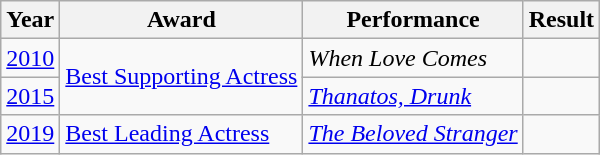<table class="wikitable">
<tr>
<th>Year</th>
<th>Award</th>
<th>Performance</th>
<th>Result</th>
</tr>
<tr>
<td><a href='#'>2010</a></td>
<td rowspan=2><a href='#'>Best Supporting Actress</a></td>
<td><em>When Love Comes</em></td>
<td></td>
</tr>
<tr>
<td><a href='#'>2015</a></td>
<td><em><a href='#'>Thanatos, Drunk</a></em></td>
<td></td>
</tr>
<tr>
<td><a href='#'>2019</a></td>
<td rowspan=2><a href='#'>Best Leading Actress</a></td>
<td><em><a href='#'>The Beloved Stranger</a></em></td>
<td></td>
</tr>
</table>
